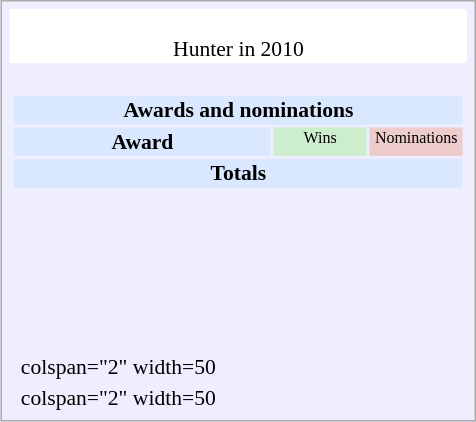<table class="infobox" style="width:22em; text-align:left; font-size:90%; vertical-align:middle; background:#eef;">
<tr style="background:white;">
<td colspan="3" style="text-align:center;"><br>Hunter in 2010</td>
</tr>
<tr>
<td colspan="3"><br><table class="collapsible collapsed" style="width:100%;">
<tr>
<th colspan="3" style="background:#d9e8ff; text-align:center;">Awards and nominations</th>
</tr>
<tr style="background:#d9e8ff; text-align:center;">
<th style="vertical-align: middle;">Award</th>
<td style="background:#cec; font-size:8pt; width:60px;">Wins</td>
<td style="background:#ecc; font-size:8pt; width:60px;">Nominations</td>
</tr>
<tr style="background:#d9e8ff;">
<td colspan="3" style="text-align:center;"><strong>Totals</strong></td>
</tr>
<tr>
<td style="text-align:left;"><br></td>
<td></td>
<td></td>
</tr>
<tr>
<td style="text-align:left;"><br></td>
<td></td>
<td></td>
</tr>
<tr>
<td style="text-align:left;"><br></td>
<td></td>
<td></td>
</tr>
<tr>
<td style="text-align:left;"><br></td>
<td></td>
<td></td>
</tr>
<tr>
<td style="text-align:left;"><br></td>
<td></td>
<td></td>
</tr>
</table>
</td>
</tr>
<tr>
<td></td>
<td>colspan="2" width=50 </td>
</tr>
<tr>
<td></td>
<td>colspan="2" width=50 </td>
</tr>
</table>
